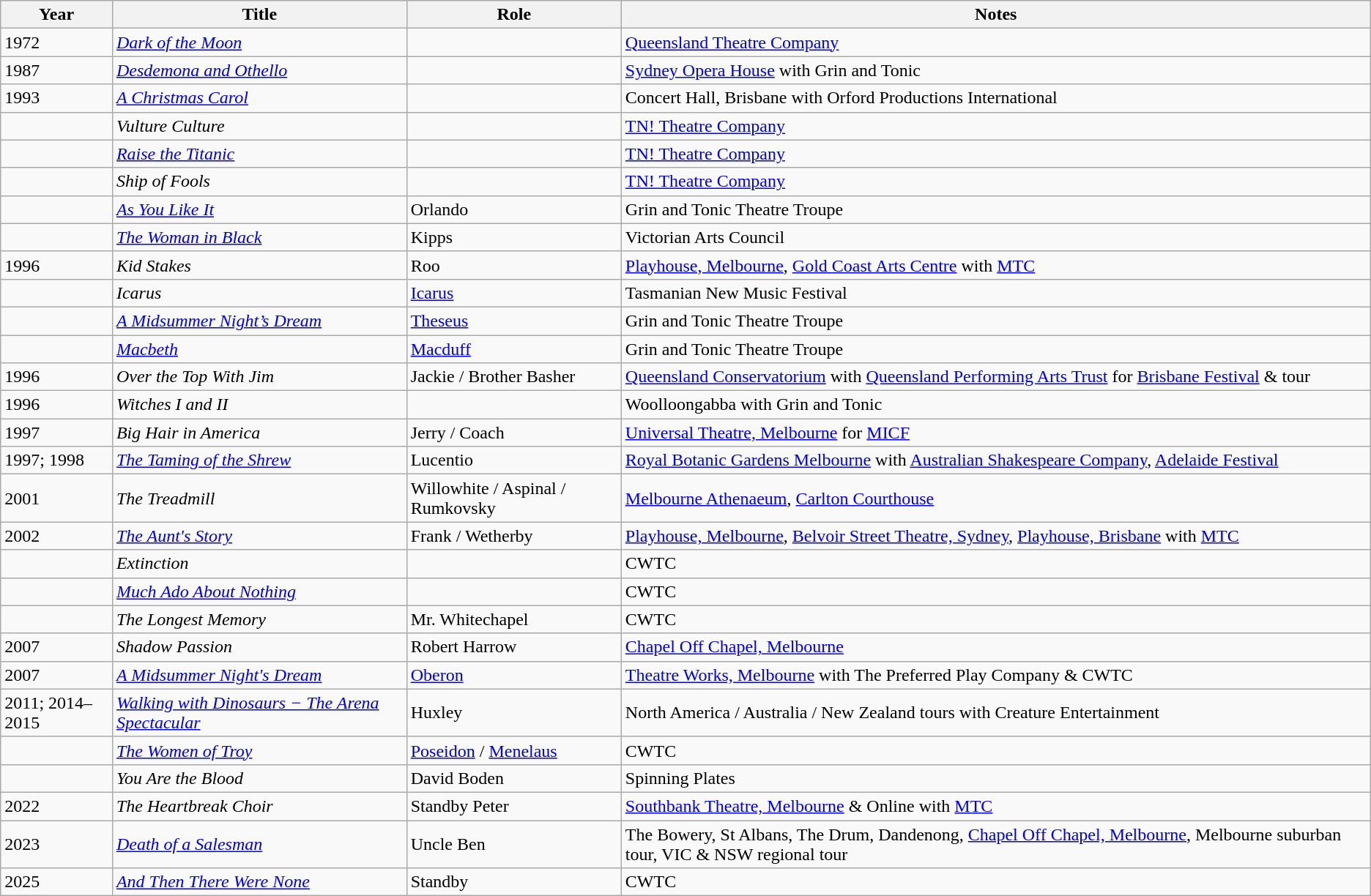<table class=wikitable>
<tr>
<th>Year</th>
<th>Title</th>
<th>Role</th>
<th>Notes</th>
</tr>
<tr>
<td>1972</td>
<td><em><a href='#'>Dark of the Moon</a></em></td>
<td></td>
<td><a href='#'>Queensland Theatre Company</a></td>
</tr>
<tr>
<td>1987</td>
<td><em><a href='#'>Desdemona and Othello</a></em></td>
<td></td>
<td><a href='#'>Sydney Opera House</a> with Grin and Tonic</td>
</tr>
<tr>
<td>1993</td>
<td><em><a href='#'>A Christmas Carol</a></em></td>
<td></td>
<td>Concert Hall, Brisbane with Orford Productions International</td>
</tr>
<tr>
<td></td>
<td><em>Vulture Culture</em></td>
<td></td>
<td><a href='#'>TN! Theatre Company</a></td>
</tr>
<tr>
<td></td>
<td><em><a href='#'>Raise the Titanic</a></em></td>
<td></td>
<td><a href='#'>TN! Theatre Company</a></td>
</tr>
<tr>
<td></td>
<td><em>Ship of Fools</em></td>
<td></td>
<td><a href='#'>TN! Theatre Company</a></td>
</tr>
<tr>
<td></td>
<td><em><a href='#'>As You Like It</a></em></td>
<td>Orlando</td>
<td>Grin and Tonic Theatre Troupe</td>
</tr>
<tr>
<td></td>
<td><em><a href='#'>The Woman in Black</a></em></td>
<td>Kipps</td>
<td>Victorian Arts Council</td>
</tr>
<tr>
<td>1996</td>
<td><em>Kid Stakes</em></td>
<td>Roo</td>
<td><a href='#'>Playhouse, Melbourne</a>, <a href='#'>Gold Coast Arts Centre</a> with <a href='#'>MTC</a></td>
</tr>
<tr>
<td></td>
<td><em>Icarus</em></td>
<td><a href='#'>Icarus</a></td>
<td>Tasmanian New Music Festival</td>
</tr>
<tr>
<td></td>
<td><em><a href='#'>A Midsummer Night’s Dream</a></em></td>
<td><a href='#'>Theseus</a></td>
<td>Grin and Tonic Theatre Troupe</td>
</tr>
<tr>
<td></td>
<td><em><a href='#'>Macbeth</a></em></td>
<td><a href='#'>Macduff</a></td>
<td>Grin and Tonic Theatre Troupe</td>
</tr>
<tr>
<td>1996</td>
<td><em>Over the Top With Jim</em></td>
<td>Jackie / Brother Basher</td>
<td><a href='#'>Queensland Conservatorium</a> with <a href='#'>Queensland Performing Arts Trust</a> for <a href='#'>Brisbane Festival</a> & tour</td>
</tr>
<tr>
<td>1996</td>
<td><em>Witches I and II</em></td>
<td></td>
<td>Woolloongabba with Grin and Tonic</td>
</tr>
<tr>
<td>1997</td>
<td><em>Big Hair in America</em></td>
<td>Jerry / Coach</td>
<td><a href='#'>Universal Theatre, Melbourne</a> for <a href='#'>MICF</a></td>
</tr>
<tr>
<td>1997; 1998</td>
<td><em><a href='#'>The Taming of the Shrew</a></em></td>
<td>Lucentio</td>
<td><a href='#'>Royal Botanic Gardens Melbourne</a> with <a href='#'>Australian Shakespeare Company</a>, <a href='#'>Adelaide Festival</a></td>
</tr>
<tr>
<td>2001</td>
<td><em>The Treadmill</em></td>
<td>Willowhite / Aspinal / Rumkovsky</td>
<td><a href='#'>Melbourne Athenaeum</a>, <a href='#'>Carlton Courthouse</a></td>
</tr>
<tr>
<td>2002</td>
<td><em><a href='#'>The Aunt's Story</a></em></td>
<td>Frank / Wetherby</td>
<td><a href='#'>Playhouse, Melbourne</a>, <a href='#'>Belvoir Street Theatre, Sydney</a>, <a href='#'>Playhouse, Brisbane</a> with <a href='#'>MTC</a></td>
</tr>
<tr>
<td></td>
<td><em>Extinction</em></td>
<td></td>
<td>CWTC</td>
</tr>
<tr>
<td></td>
<td><em><a href='#'>Much Ado About Nothing</a></em></td>
<td></td>
<td>CWTC</td>
</tr>
<tr>
<td></td>
<td><em>The Longest Memory</em></td>
<td>Mr. Whitechapel</td>
<td>CWTC</td>
</tr>
<tr>
<td>2007</td>
<td><em>Shadow Passion</em></td>
<td>Robert Harrow</td>
<td><a href='#'>Chapel Off Chapel, Melbourne</a></td>
</tr>
<tr>
<td>2007</td>
<td><em><a href='#'>A Midsummer Night's Dream</a></em></td>
<td><a href='#'>Oberon</a></td>
<td><a href='#'>Theatre Works, Melbourne</a> with The Preferred Play Company & CWTC</td>
</tr>
<tr>
<td>2011; 2014–2015</td>
<td><em><a href='#'>Walking with Dinosaurs − The Arena Spectacular</a></em></td>
<td>Huxley</td>
<td>North America / Australia / New Zealand tours with Creature Entertainment</td>
</tr>
<tr>
<td></td>
<td><em><a href='#'>The Women of Troy</a></em></td>
<td><a href='#'>Poseidon</a> / <a href='#'>Menelaus</a></td>
<td>CWTC</td>
</tr>
<tr>
<td></td>
<td><em>You Are the Blood</em></td>
<td>David Boden</td>
<td>Spinning Plates</td>
</tr>
<tr>
<td>2022</td>
<td><em>The Heartbreak Choir</em></td>
<td>Standby Peter</td>
<td><a href='#'>Southbank Theatre, Melbourne</a> & Online with <a href='#'>MTC</a></td>
</tr>
<tr>
<td>2023</td>
<td><em><a href='#'>Death of a Salesman</a></em></td>
<td>Uncle Ben</td>
<td>The Bowery, St Albans, The Drum, Dandenong, <a href='#'>Chapel Off Chapel, Melbourne</a>, Melbourne suburban tour, VIC & NSW regional tour</td>
</tr>
<tr>
<td>2025</td>
<td><em><a href='#'>And Then There Were None</a></em></td>
<td>Standby</td>
<td>CWTC</td>
</tr>
</table>
